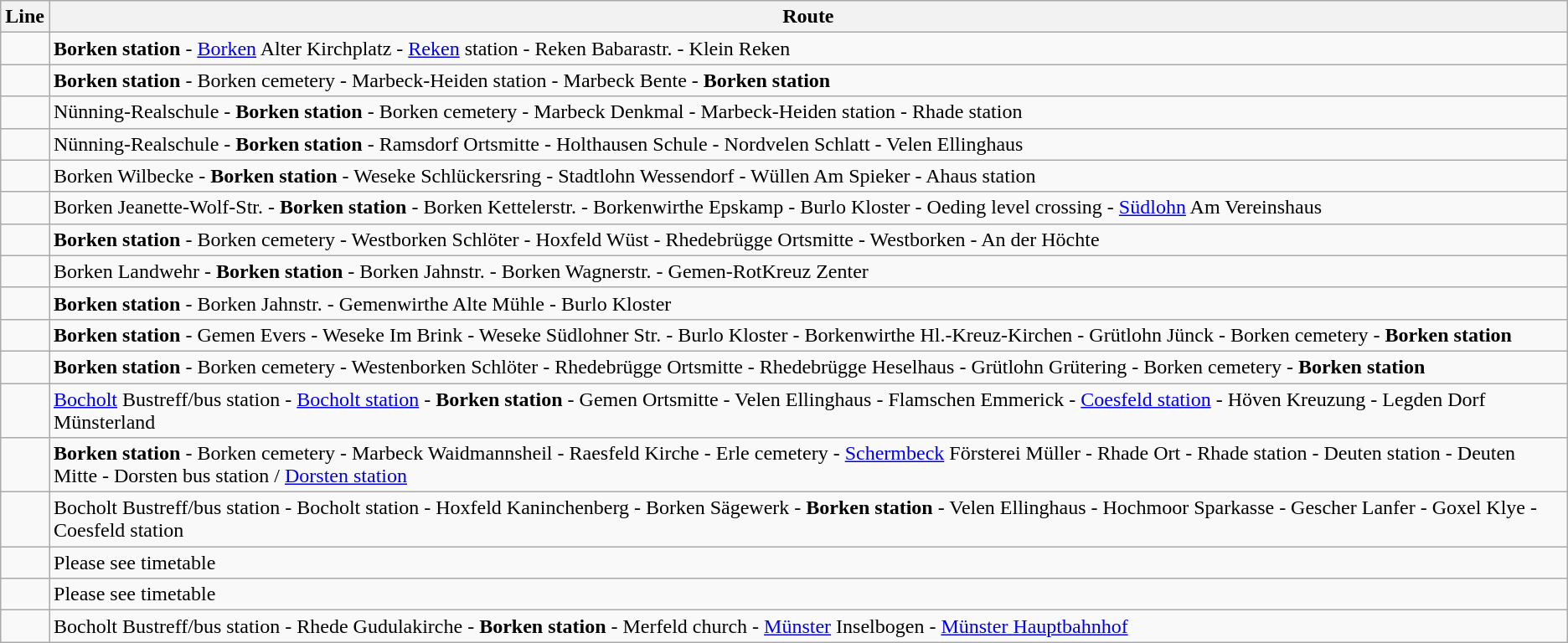<table class="wikitable">
<tr>
<th>Line</th>
<th>Route</th>
</tr>
<tr>
<td></td>
<td><strong>Borken station</strong> - <a href='#'>Borken</a> Alter Kirchplatz - <a href='#'>Reken</a> station - Reken Babarastr. - Klein Reken</td>
</tr>
<tr>
<td></td>
<td><strong>Borken station</strong> - Borken cemetery - Marbeck-Heiden station - Marbeck Bente - <strong>Borken station</strong></td>
</tr>
<tr>
<td></td>
<td>Nünning-Realschule - <strong>Borken station</strong> - Borken cemetery - Marbeck Denkmal - Marbeck-Heiden station - Rhade station</td>
</tr>
<tr>
<td></td>
<td>Nünning-Realschule - <strong>Borken station</strong> - Ramsdorf Ortsmitte - Holthausen Schule - Nordvelen Schlatt - Velen Ellinghaus</td>
</tr>
<tr>
<td></td>
<td>Borken Wilbecke - <strong>Borken station</strong> - Weseke Schlückersring - Stadtlohn Wessendorf - Wüllen Am Spieker - Ahaus station</td>
</tr>
<tr>
<td></td>
<td>Borken Jeanette-Wolf-Str. - <strong>Borken station</strong> - Borken Kettelerstr. - Borkenwirthe Epskamp - Burlo Kloster - Oeding level crossing - <a href='#'>Südlohn</a> Am Vereinshaus</td>
</tr>
<tr>
<td></td>
<td><strong>Borken station</strong> - Borken cemetery - Westborken Schlöter - Hoxfeld Wüst - Rhedebrügge Ortsmitte - Westborken - An der Höchte</td>
</tr>
<tr>
<td></td>
<td>Borken Landwehr - <strong>Borken station</strong> - Borken Jahnstr. - Borken Wagnerstr. - Gemen-RotKreuz Zenter</td>
</tr>
<tr>
<td></td>
<td><strong>Borken station</strong> - Borken Jahnstr. - Gemenwirthe Alte Mühle - Burlo Kloster</td>
</tr>
<tr>
<td></td>
<td><strong>Borken station</strong> - Gemen Evers - Weseke Im Brink - Weseke Südlohner Str. - Burlo Kloster - Borkenwirthe Hl.-Kreuz-Kirchen - Grütlohn Jünck - Borken cemetery - <strong>Borken station</strong></td>
</tr>
<tr>
<td></td>
<td><strong>Borken station</strong> - Borken cemetery - Westenborken Schlöter - Rhedebrügge Ortsmitte - Rhedebrügge Heselhaus - Grütlohn Grütering - Borken cemetery - <strong>Borken station</strong></td>
</tr>
<tr>
<td></td>
<td><a href='#'>Bocholt</a> Bustreff/bus station - <a href='#'>Bocholt station</a> - <strong>Borken station</strong> - Gemen Ortsmitte - Velen Ellinghaus - Flamschen Emmerick - <a href='#'>Coesfeld station</a> - Höven Kreuzung - Legden Dorf Münsterland</td>
</tr>
<tr>
<td></td>
<td><strong>Borken station</strong> - Borken cemetery - Marbeck Waidmannsheil - Raesfeld Kirche - Erle cemetery - <a href='#'>Schermbeck</a> Försterei Müller - Rhade Ort - Rhade station - Deuten station - Deuten Mitte - Dorsten bus station / <a href='#'>Dorsten station</a></td>
</tr>
<tr>
<td></td>
<td>Bocholt Bustreff/bus station - Bocholt station - Hoxfeld Kaninchenberg - Borken Sägewerk - <strong>Borken station</strong> - Velen Ellinghaus - Hochmoor Sparkasse - Gescher Lanfer - Goxel Klye - Coesfeld station</td>
</tr>
<tr>
<td></td>
<td>Please see timetable</td>
</tr>
<tr>
<td></td>
<td>Please see timetable</td>
</tr>
<tr>
<td></td>
<td>Bocholt Bustreff/bus station - Rhede Gudulakirche - <strong>Borken station</strong> - Merfeld church - <a href='#'>Münster</a> Inselbogen - <a href='#'>Münster Hauptbahnhof</a></td>
</tr>
</table>
